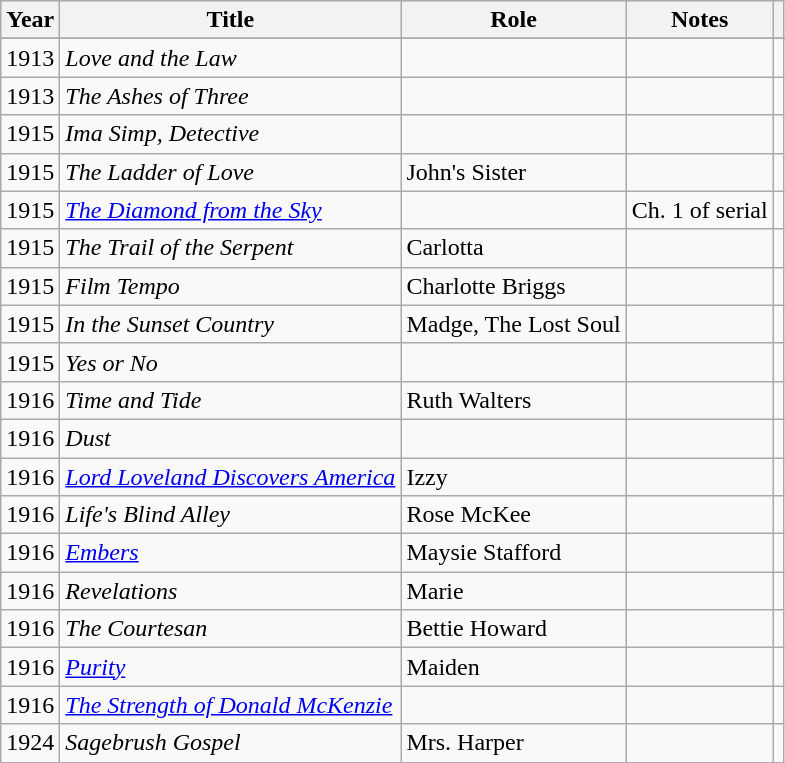<table class="wikitable sortable">
<tr>
<th>Year</th>
<th>Title</th>
<th>Role</th>
<th class="unsortable">Notes</th>
<th class="unsortable"></th>
</tr>
<tr>
</tr>
<tr>
<td>1913</td>
<td><em>Love and the Law</em></td>
<td></td>
<td></td>
<td style=text-align:center></td>
</tr>
<tr>
<td>1913</td>
<td><em>The Ashes of Three</em></td>
<td></td>
<td></td>
<td style=text-align:center></td>
</tr>
<tr>
<td>1915</td>
<td><em>Ima Simp, Detective</em></td>
<td></td>
<td></td>
<td style=text-align:center></td>
</tr>
<tr>
<td>1915</td>
<td><em>The Ladder of Love</em></td>
<td>John's Sister</td>
<td></td>
<td style=text-align:center></td>
</tr>
<tr>
<td>1915</td>
<td><em> <a href='#'>The Diamond from the Sky</a></em></td>
<td></td>
<td>Ch. 1 of serial</td>
<td style=text-align:center></td>
</tr>
<tr>
<td>1915</td>
<td><em>The Trail of the Serpent</em></td>
<td>Carlotta</td>
<td></td>
<td style=text-align:center></td>
</tr>
<tr>
<td>1915</td>
<td><em>Film Tempo</em></td>
<td>Charlotte Briggs</td>
<td></td>
<td style=text-align:center></td>
</tr>
<tr>
<td>1915</td>
<td><em>In the Sunset Country</em></td>
<td>Madge, The Lost Soul</td>
<td></td>
<td style=text-align:center></td>
</tr>
<tr>
<td>1915</td>
<td><em>Yes or No</em></td>
<td></td>
<td></td>
<td style=text-align:center></td>
</tr>
<tr>
<td>1916</td>
<td><em>Time and Tide</em></td>
<td>Ruth Walters</td>
<td></td>
<td style=text-align:center></td>
</tr>
<tr>
<td>1916</td>
<td><em>Dust</em></td>
<td></td>
<td></td>
<td style=text-align:center></td>
</tr>
<tr>
<td>1916</td>
<td><em><a href='#'>Lord Loveland Discovers America</a></em></td>
<td>Izzy</td>
<td></td>
<td style=text-align:center></td>
</tr>
<tr>
<td>1916</td>
<td><em>Life's Blind Alley</em></td>
<td>Rose McKee</td>
<td></td>
<td style=text-align:center></td>
</tr>
<tr>
<td>1916</td>
<td><em><a href='#'>Embers</a></em></td>
<td>Maysie Stafford</td>
<td></td>
<td style=text-align:center></td>
</tr>
<tr>
<td>1916</td>
<td><em>Revelations</em></td>
<td>Marie</td>
<td></td>
<td style=text-align:center></td>
</tr>
<tr>
<td>1916</td>
<td><em>The Courtesan</em></td>
<td>Bettie Howard</td>
<td></td>
<td style=text-align:center></td>
</tr>
<tr>
<td>1916</td>
<td><em><a href='#'>Purity</a></em></td>
<td>Maiden</td>
<td></td>
<td style=text-align:center></td>
</tr>
<tr>
<td>1916</td>
<td><em> <a href='#'>The Strength of Donald McKenzie</a></em></td>
<td></td>
<td></td>
<td style=text-align:center></td>
</tr>
<tr>
<td>1924</td>
<td><em>Sagebrush Gospel</em></td>
<td>Mrs. Harper</td>
<td></td>
<td style=text-align:center></td>
</tr>
<tr>
</tr>
</table>
